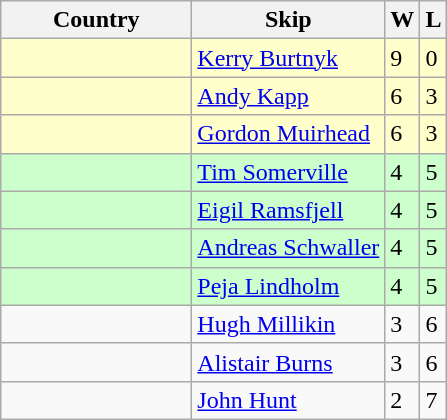<table class="wikitable">
<tr>
<th bgcolor="#efefef" width="120">Country</th>
<th bgcolor="#efefef">Skip</th>
<th bgcolor="#efefef">W</th>
<th bgcolor="#efefef">L</th>
</tr>
<tr bgcolor="#ffffcc">
<td></td>
<td><a href='#'>Kerry Burtnyk</a></td>
<td>9</td>
<td>0</td>
</tr>
<tr bgcolor="#ffffcc">
<td></td>
<td><a href='#'>Andy Kapp</a></td>
<td>6</td>
<td>3</td>
</tr>
<tr bgcolor="#ffffcc">
<td></td>
<td><a href='#'>Gordon Muirhead</a></td>
<td>6</td>
<td>3</td>
</tr>
<tr bgcolor="#ccffcc">
<td></td>
<td><a href='#'>Tim Somerville</a></td>
<td>4</td>
<td>5</td>
</tr>
<tr bgcolor="#ccffcc">
<td></td>
<td><a href='#'>Eigil Ramsfjell</a></td>
<td>4</td>
<td>5</td>
</tr>
<tr bgcolor="#ccffcc">
<td></td>
<td><a href='#'>Andreas Schwaller</a></td>
<td>4</td>
<td>5</td>
</tr>
<tr bgcolor="#ccffcc">
<td></td>
<td><a href='#'>Peja Lindholm</a></td>
<td>4</td>
<td>5</td>
</tr>
<tr>
<td></td>
<td><a href='#'>Hugh Millikin</a></td>
<td>3</td>
<td>6</td>
</tr>
<tr>
<td></td>
<td><a href='#'>Alistair Burns</a></td>
<td>3</td>
<td>6</td>
</tr>
<tr>
<td></td>
<td><a href='#'>John Hunt</a></td>
<td>2</td>
<td>7</td>
</tr>
</table>
